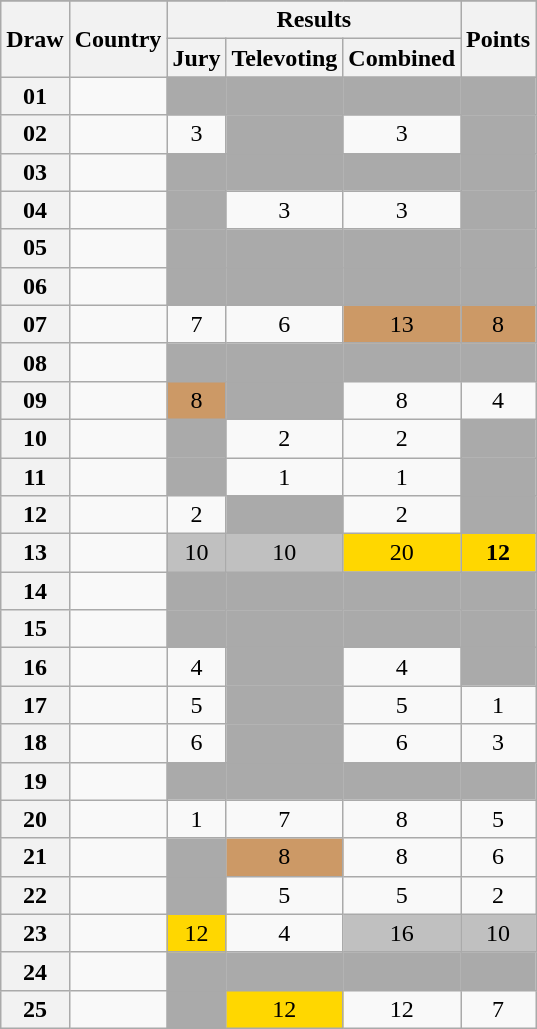<table class="sortable wikitable collapsible plainrowheaders" style="text-align:center;">
<tr>
</tr>
<tr>
<th scope="col" rowspan="2">Draw</th>
<th scope="col" rowspan="2">Country</th>
<th scope="col" colspan="3">Results</th>
<th scope="col" rowspan="2">Points</th>
</tr>
<tr>
<th scope="col">Jury</th>
<th scope="col">Televoting</th>
<th scope="col">Combined</th>
</tr>
<tr>
<th scope="row" style="text-align:center;">01</th>
<td style="text-align:left;"></td>
<td style="background:#AAAAAA;"></td>
<td style="background:#AAAAAA;"></td>
<td style="background:#AAAAAA;"></td>
<td style="background:#AAAAAA;"></td>
</tr>
<tr>
<th scope="row" style="text-align:center;">02</th>
<td style="text-align:left;"></td>
<td>3</td>
<td style="background:#AAAAAA;"></td>
<td>3</td>
<td style="background:#AAAAAA;"></td>
</tr>
<tr>
<th scope="row" style="text-align:center;">03</th>
<td style="text-align:left;"></td>
<td style="background:#AAAAAA;"></td>
<td style="background:#AAAAAA;"></td>
<td style="background:#AAAAAA;"></td>
<td style="background:#AAAAAA;"></td>
</tr>
<tr>
<th scope="row" style="text-align:center;">04</th>
<td style="text-align:left;"></td>
<td style="background:#AAAAAA;"></td>
<td>3</td>
<td>3</td>
<td style="background:#AAAAAA;"></td>
</tr>
<tr>
<th scope="row" style="text-align:center;">05</th>
<td style="text-align:left;"></td>
<td style="background:#AAAAAA;"></td>
<td style="background:#AAAAAA;"></td>
<td style="background:#AAAAAA;"></td>
<td style="background:#AAAAAA;"></td>
</tr>
<tr class="sortbottom">
<th scope="row" style="text-align:center;">06</th>
<td style="text-align:left;"></td>
<td style="background:#AAAAAA;"></td>
<td style="background:#AAAAAA;"></td>
<td style="background:#AAAAAA;"></td>
<td style="background:#AAAAAA;"></td>
</tr>
<tr>
<th scope="row" style="text-align:center;">07</th>
<td style="text-align:left;"></td>
<td>7</td>
<td>6</td>
<td style="background:#CC9966;">13</td>
<td style="background:#CC9966;">8</td>
</tr>
<tr>
<th scope="row" style="text-align:center;">08</th>
<td style="text-align:left;"></td>
<td style="background:#AAAAAA;"></td>
<td style="background:#AAAAAA;"></td>
<td style="background:#AAAAAA;"></td>
<td style="background:#AAAAAA;"></td>
</tr>
<tr>
<th scope="row" style="text-align:center;">09</th>
<td style="text-align:left;"></td>
<td style="background:#CC9966;">8</td>
<td style="background:#AAAAAA;"></td>
<td>8</td>
<td>4</td>
</tr>
<tr>
<th scope="row" style="text-align:center;">10</th>
<td style="text-align:left;"></td>
<td style="background:#AAAAAA;"></td>
<td>2</td>
<td>2</td>
<td style="background:#AAAAAA;"></td>
</tr>
<tr>
<th scope="row" style="text-align:center;">11</th>
<td style="text-align:left;"></td>
<td style="background:#AAAAAA;"></td>
<td>1</td>
<td>1</td>
<td style="background:#AAAAAA;"></td>
</tr>
<tr>
<th scope="row" style="text-align:center;">12</th>
<td style="text-align:left;"></td>
<td>2</td>
<td style="background:#AAAAAA;"></td>
<td>2</td>
<td style="background:#AAAAAA;"></td>
</tr>
<tr>
<th scope="row" style="text-align:center;">13</th>
<td style="text-align:left;"></td>
<td style="background:silver;">10</td>
<td style="background:silver;">10</td>
<td style="background:gold;">20</td>
<td style="background:gold;"><strong>12</strong></td>
</tr>
<tr>
<th scope="row" style="text-align:center;">14</th>
<td style="text-align:left;"></td>
<td style="background:#AAAAAA;"></td>
<td style="background:#AAAAAA;"></td>
<td style="background:#AAAAAA;"></td>
<td style="background:#AAAAAA;"></td>
</tr>
<tr>
<th scope="row" style="text-align:center;">15</th>
<td style="text-align:left;"></td>
<td style="background:#AAAAAA;"></td>
<td style="background:#AAAAAA;"></td>
<td style="background:#AAAAAA;"></td>
<td style="background:#AAAAAA;"></td>
</tr>
<tr>
<th scope="row" style="text-align:center;">16</th>
<td style="text-align:left;"></td>
<td>4</td>
<td style="background:#AAAAAA;"></td>
<td>4</td>
<td style="background:#AAAAAA;"></td>
</tr>
<tr>
<th scope="row" style="text-align:center;">17</th>
<td style="text-align:left;"></td>
<td>5</td>
<td style="background:#AAAAAA;"></td>
<td>5</td>
<td>1</td>
</tr>
<tr>
<th scope="row" style="text-align:center;">18</th>
<td style="text-align:left;"></td>
<td>6</td>
<td style="background:#AAAAAA;"></td>
<td>6</td>
<td>3</td>
</tr>
<tr>
<th scope="row" style="text-align:center;">19</th>
<td style="text-align:left;"></td>
<td style="background:#AAAAAA;"></td>
<td style="background:#AAAAAA;"></td>
<td style="background:#AAAAAA;"></td>
<td style="background:#AAAAAA;"></td>
</tr>
<tr>
<th scope="row" style="text-align:center;">20</th>
<td style="text-align:left;"></td>
<td>1</td>
<td>7</td>
<td>8</td>
<td>5</td>
</tr>
<tr>
<th scope="row" style="text-align:center;">21</th>
<td style="text-align:left;"></td>
<td style="background:#AAAAAA;"></td>
<td style="background:#CC9966;">8</td>
<td>8</td>
<td>6</td>
</tr>
<tr>
<th scope="row" style="text-align:center;">22</th>
<td style="text-align:left;"></td>
<td style="background:#AAAAAA;"></td>
<td>5</td>
<td>5</td>
<td>2</td>
</tr>
<tr>
<th scope="row" style="text-align:center;">23</th>
<td style="text-align:left;"></td>
<td style="background:gold;">12</td>
<td>4</td>
<td style="background:silver;">16</td>
<td style="background:silver;">10</td>
</tr>
<tr>
<th scope="row" style="text-align:center;">24</th>
<td style="text-align:left;"></td>
<td style="background:#AAAAAA;"></td>
<td style="background:#AAAAAA;"></td>
<td style="background:#AAAAAA;"></td>
<td style="background:#AAAAAA;"></td>
</tr>
<tr>
<th scope="row" style="text-align:center;">25</th>
<td style="text-align:left;"></td>
<td style="background:#AAAAAA;"></td>
<td style="background:gold;">12</td>
<td>12</td>
<td>7</td>
</tr>
</table>
